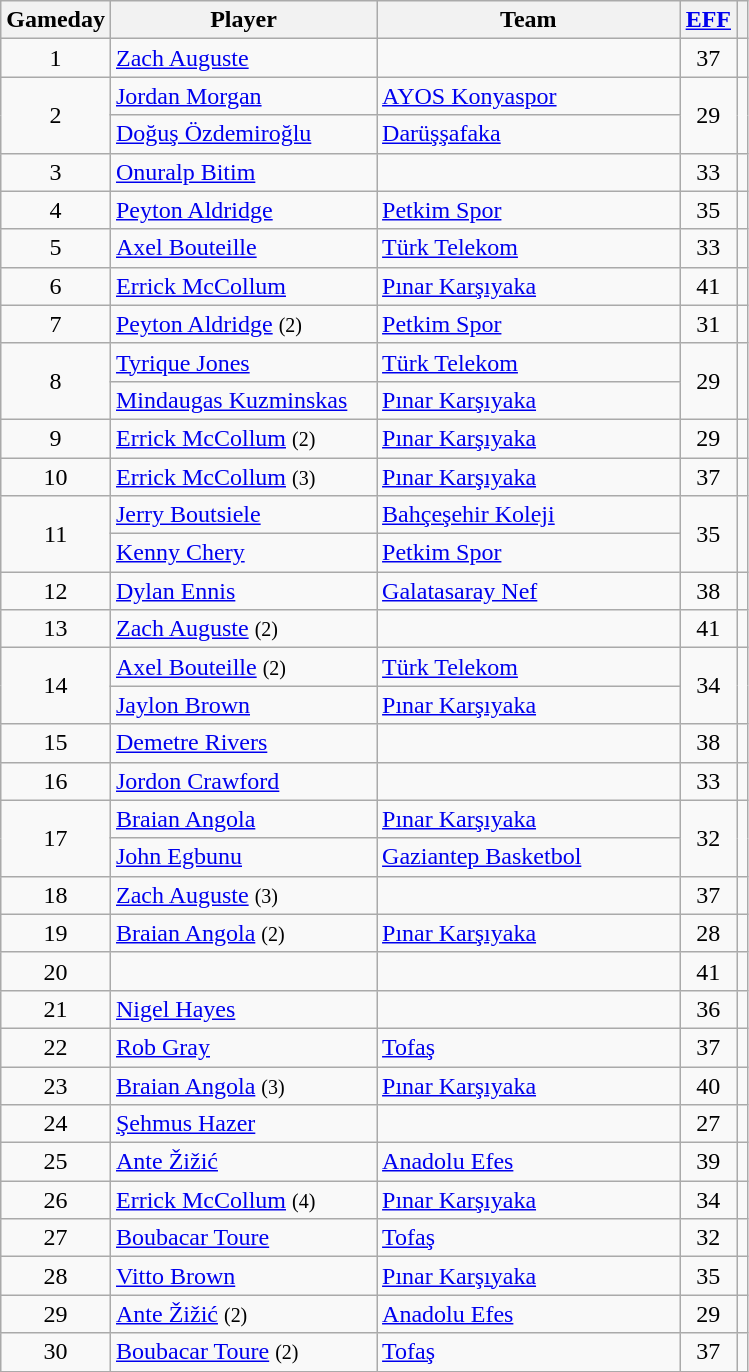<table class="wikitable sortable" style="text-align:center;">
<tr>
<th>Gameday</th>
<th width=170>Player</th>
<th width=195>Team</th>
<th><a href='#'>EFF</a></th>
<th></th>
</tr>
<tr>
<td>1</td>
<td align=left> <a href='#'>Zach Auguste</a></td>
<td align=left></td>
<td>37</td>
<td></td>
</tr>
<tr>
<td rowspan=2>2</td>
<td align=left> <a href='#'>Jordan Morgan</a></td>
<td align=left><a href='#'>AYOS Konyaspor</a></td>
<td rowspan=2>29</td>
<td rowspan=2></td>
</tr>
<tr>
<td align=left> <a href='#'>Doğuş Özdemiroğlu</a></td>
<td align=left><a href='#'>Darüşşafaka</a></td>
</tr>
<tr>
<td>3</td>
<td align=left> <a href='#'>Onuralp Bitim</a></td>
<td align=left></td>
<td>33</td>
<td></td>
</tr>
<tr>
<td>4</td>
<td align=left> <a href='#'>Peyton Aldridge</a></td>
<td align=left><a href='#'>Petkim Spor</a></td>
<td>35</td>
<td></td>
</tr>
<tr>
<td>5</td>
<td align=left> <a href='#'>Axel Bouteille</a></td>
<td align=left><a href='#'>Türk Telekom</a></td>
<td>33</td>
<td></td>
</tr>
<tr>
<td>6</td>
<td align=left> <a href='#'>Errick McCollum</a></td>
<td align=left><a href='#'>Pınar Karşıyaka</a></td>
<td>41</td>
<td></td>
</tr>
<tr>
<td>7</td>
<td align=left> <a href='#'>Peyton Aldridge</a> <small>(2)</small></td>
<td align=left><a href='#'>Petkim Spor</a></td>
<td>31</td>
<td></td>
</tr>
<tr>
<td rowspan=2>8</td>
<td align=left> <a href='#'>Tyrique Jones</a></td>
<td align=left><a href='#'>Türk Telekom</a></td>
<td rowspan=2>29</td>
<td rowspan=2></td>
</tr>
<tr>
<td align=left> <a href='#'>Mindaugas Kuzminskas</a></td>
<td align=left><a href='#'>Pınar Karşıyaka</a></td>
</tr>
<tr>
<td>9</td>
<td align=left> <a href='#'>Errick McCollum</a> <small>(2)</small></td>
<td align=left><a href='#'>Pınar Karşıyaka</a></td>
<td>29</td>
<td></td>
</tr>
<tr>
<td>10</td>
<td align=left> <a href='#'>Errick McCollum</a> <small>(3)</small></td>
<td align=left><a href='#'>Pınar Karşıyaka</a></td>
<td>37</td>
<td></td>
</tr>
<tr>
<td rowspan=2>11</td>
<td align=left> <a href='#'>Jerry Boutsiele</a></td>
<td align=left><a href='#'>Bahçeşehir Koleji</a></td>
<td rowspan=2>35</td>
<td rowspan=2></td>
</tr>
<tr>
<td align=left> <a href='#'>Kenny Chery</a></td>
<td align=left><a href='#'>Petkim Spor</a></td>
</tr>
<tr>
<td>12</td>
<td align=left> <a href='#'>Dylan Ennis</a></td>
<td align=left><a href='#'>Galatasaray Nef</a></td>
<td>38</td>
<td></td>
</tr>
<tr>
<td>13</td>
<td align=left> <a href='#'>Zach Auguste</a> <small>(2)</small></td>
<td align=left></td>
<td>41</td>
<td></td>
</tr>
<tr>
<td rowspan=2>14</td>
<td align=left> <a href='#'>Axel Bouteille</a> <small>(2)</small></td>
<td align=left><a href='#'>Türk Telekom</a></td>
<td rowspan=2>34</td>
<td rowspan=2></td>
</tr>
<tr>
<td align=left> <a href='#'>Jaylon Brown</a></td>
<td align=left><a href='#'>Pınar Karşıyaka</a></td>
</tr>
<tr>
<td>15</td>
<td align=left> <a href='#'>Demetre Rivers</a></td>
<td align=left></td>
<td>38</td>
<td></td>
</tr>
<tr>
<td>16</td>
<td align=left> <a href='#'>Jordon Crawford</a></td>
<td align=left></td>
<td>33</td>
<td></td>
</tr>
<tr>
<td rowspan=2>17</td>
<td align=left> <a href='#'>Braian Angola</a></td>
<td align=left><a href='#'>Pınar Karşıyaka</a></td>
<td rowspan=2>32</td>
<td rowspan=2></td>
</tr>
<tr>
<td align=left> <a href='#'>John Egbunu</a></td>
<td align=left><a href='#'>Gaziantep Basketbol</a></td>
</tr>
<tr>
<td>18</td>
<td align=left> <a href='#'>Zach Auguste</a> <small>(3)</small></td>
<td align=left></td>
<td>37</td>
<td></td>
</tr>
<tr>
<td>19</td>
<td align=left> <a href='#'>Braian Angola</a> <small>(2)</small></td>
<td align=left><a href='#'>Pınar Karşıyaka</a></td>
<td>28</td>
<td></td>
</tr>
<tr>
<td>20</td>
<td align=left></td>
<td align=left></td>
<td>41</td>
<td></td>
</tr>
<tr>
<td>21</td>
<td align=left> <a href='#'>Nigel Hayes</a></td>
<td align=left></td>
<td>36</td>
<td></td>
</tr>
<tr>
<td>22</td>
<td align=left> <a href='#'>Rob Gray</a></td>
<td align=left><a href='#'>Tofaş</a></td>
<td>37</td>
<td></td>
</tr>
<tr>
<td>23</td>
<td align=left> <a href='#'>Braian Angola</a> <small>(3)</small></td>
<td align=left><a href='#'>Pınar Karşıyaka</a></td>
<td>40</td>
<td></td>
</tr>
<tr>
<td>24</td>
<td align=left> <a href='#'>Şehmus Hazer</a></td>
<td align=left></td>
<td>27</td>
<td></td>
</tr>
<tr>
<td>25</td>
<td align=left> <a href='#'>Ante Žižić</a></td>
<td align=left><a href='#'>Anadolu Efes</a></td>
<td>39</td>
<td></td>
</tr>
<tr>
<td>26</td>
<td align=left> <a href='#'>Errick McCollum</a> <small>(4)</small></td>
<td align=left><a href='#'>Pınar Karşıyaka</a></td>
<td>34</td>
<td></td>
</tr>
<tr>
<td>27</td>
<td align=left> <a href='#'>Boubacar Toure</a></td>
<td align=left><a href='#'>Tofaş</a></td>
<td>32</td>
<td></td>
</tr>
<tr>
<td>28</td>
<td align=left> <a href='#'>Vitto Brown</a></td>
<td align=left><a href='#'>Pınar Karşıyaka</a></td>
<td>35</td>
<td></td>
</tr>
<tr>
<td>29</td>
<td align=left> <a href='#'>Ante Žižić</a> <small>(2)</small></td>
<td align=left><a href='#'>Anadolu Efes</a></td>
<td>29</td>
<td></td>
</tr>
<tr>
<td>30</td>
<td align=left> <a href='#'>Boubacar Toure</a> <small>(2)</small></td>
<td align=left><a href='#'>Tofaş</a></td>
<td>37</td>
<td></td>
</tr>
</table>
